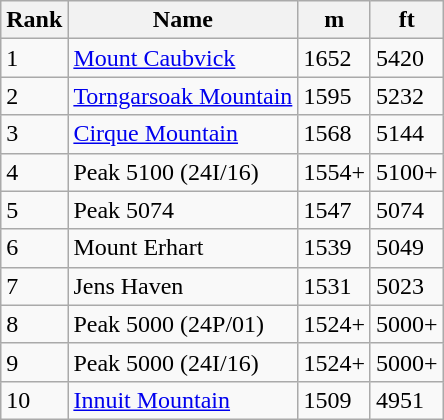<table class="wikitable">
<tr>
<th>Rank</th>
<th>Name</th>
<th>m</th>
<th>ft</th>
</tr>
<tr>
<td>1</td>
<td><a href='#'>Mount Caubvick</a></td>
<td>1652</td>
<td>5420</td>
</tr>
<tr>
<td>2</td>
<td><a href='#'>Torngarsoak Mountain</a></td>
<td>1595</td>
<td>5232</td>
</tr>
<tr>
<td>3</td>
<td><a href='#'>Cirque Mountain</a></td>
<td>1568</td>
<td>5144</td>
</tr>
<tr>
<td>4</td>
<td>Peak 5100 (24I/16)</td>
<td>1554+</td>
<td>5100+</td>
</tr>
<tr>
<td>5</td>
<td>Peak 5074</td>
<td>1547</td>
<td>5074</td>
</tr>
<tr>
<td>6</td>
<td>Mount Erhart</td>
<td>1539</td>
<td>5049</td>
</tr>
<tr>
<td>7</td>
<td>Jens Haven</td>
<td>1531</td>
<td>5023</td>
</tr>
<tr>
<td>8</td>
<td>Peak 5000 (24P/01)</td>
<td>1524+</td>
<td>5000+</td>
</tr>
<tr>
<td>9</td>
<td>Peak 5000 (24I/16)</td>
<td>1524+</td>
<td>5000+</td>
</tr>
<tr>
<td>10</td>
<td><a href='#'>Innuit Mountain</a></td>
<td>1509</td>
<td>4951</td>
</tr>
</table>
